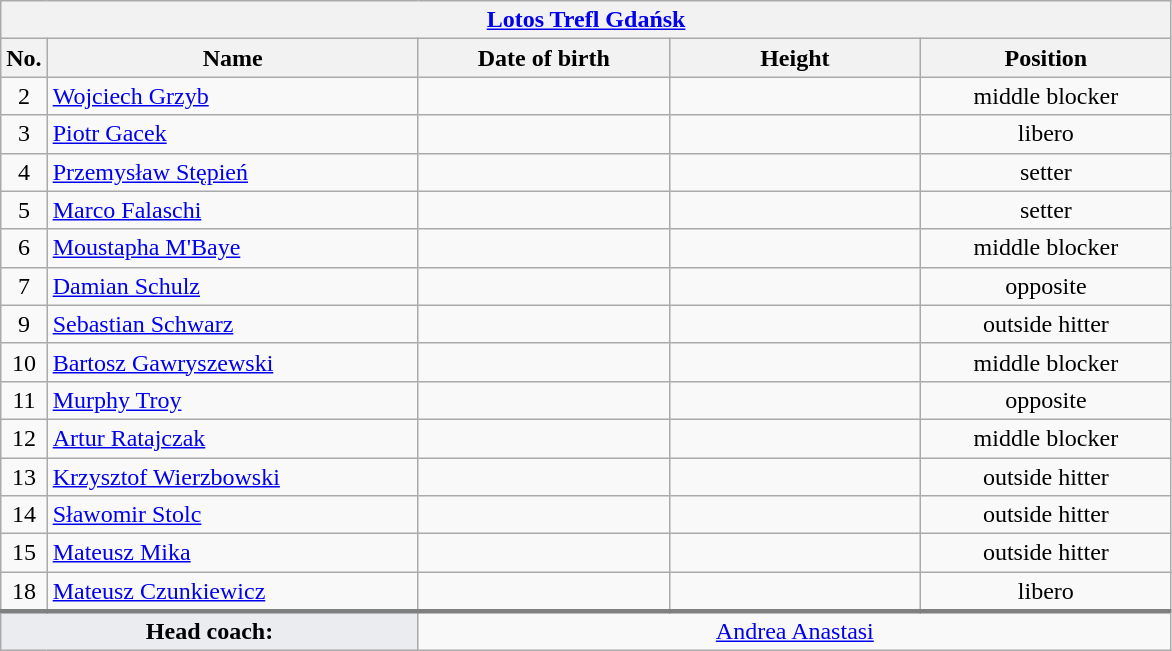<table class="wikitable collapsible collapsed" style="font-size:100%; text-align:center">
<tr>
<th colspan=5 style="width:30em"><a href='#'>Lotos Trefl Gdańsk</a></th>
</tr>
<tr>
<th>No.</th>
<th style="width:15em">Name</th>
<th style="width:10em">Date of birth</th>
<th style="width:10em">Height</th>
<th style="width:10em">Position</th>
</tr>
<tr>
<td>2</td>
<td align=left> <a href='#'>Wojciech Grzyb</a></td>
<td align=right></td>
<td></td>
<td>middle blocker</td>
</tr>
<tr>
<td>3</td>
<td align=left> <a href='#'>Piotr Gacek</a></td>
<td align=right></td>
<td></td>
<td>libero</td>
</tr>
<tr>
<td>4</td>
<td align=left> <a href='#'>Przemysław Stępień</a></td>
<td align=right></td>
<td></td>
<td>setter</td>
</tr>
<tr>
<td>5</td>
<td align=left> <a href='#'>Marco Falaschi</a></td>
<td align=right></td>
<td></td>
<td>setter</td>
</tr>
<tr>
<td>6</td>
<td align=left> <a href='#'>Moustapha M'Baye</a></td>
<td align=right></td>
<td></td>
<td>middle blocker</td>
</tr>
<tr>
<td>7</td>
<td align=left> <a href='#'>Damian Schulz</a></td>
<td align=right></td>
<td></td>
<td>opposite</td>
</tr>
<tr>
<td>9</td>
<td align=left> <a href='#'>Sebastian Schwarz</a></td>
<td align=right></td>
<td></td>
<td>outside hitter</td>
</tr>
<tr>
<td>10</td>
<td align=left> <a href='#'>Bartosz Gawryszewski</a></td>
<td align=right></td>
<td></td>
<td>middle blocker</td>
</tr>
<tr>
<td>11</td>
<td align=left> <a href='#'>Murphy Troy</a></td>
<td align=right></td>
<td></td>
<td>opposite</td>
</tr>
<tr>
<td>12</td>
<td align=left> <a href='#'>Artur Ratajczak</a></td>
<td align=right></td>
<td></td>
<td>middle blocker</td>
</tr>
<tr>
<td>13</td>
<td align=left> <a href='#'>Krzysztof Wierzbowski</a></td>
<td align=right></td>
<td></td>
<td>outside hitter</td>
</tr>
<tr>
<td>14</td>
<td align=left> <a href='#'>Sławomir Stolc</a></td>
<td align=right></td>
<td></td>
<td>outside hitter</td>
</tr>
<tr>
<td>15</td>
<td align=left> <a href='#'>Mateusz Mika</a></td>
<td align=right></td>
<td></td>
<td>outside hitter</td>
</tr>
<tr>
<td>18</td>
<td align=left> <a href='#'>Mateusz Czunkiewicz</a></td>
<td align=right></td>
<td></td>
<td>libero</td>
</tr>
<tr style="border-top: 3px solid grey">
<td colspan=2 style="background:#EAECF0"><strong>Head coach:</strong></td>
<td colspan=3> <a href='#'>Andrea Anastasi</a></td>
</tr>
</table>
